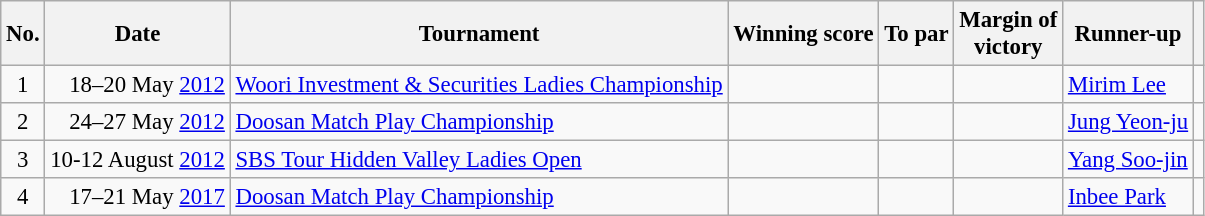<table class="wikitable" style="font-size:95%;">
<tr>
<th>No.</th>
<th>Date</th>
<th>Tournament</th>
<th>Winning score</th>
<th>To par</th>
<th>Margin of<br>victory</th>
<th>Runner-up</th>
<th></th>
</tr>
<tr>
<td align=center>1</td>
<td align=right>18–20 May <a href='#'>2012</a></td>
<td><a href='#'>Woori Investment & Securities Ladies Championship</a></td>
<td align=right></td>
<td align=center></td>
<td></td>
<td> <a href='#'>Mirim Lee</a></td>
<td></td>
</tr>
<tr>
<td align=center>2</td>
<td align=right>24–27 May <a href='#'>2012</a></td>
<td><a href='#'>Doosan Match Play Championship</a></td>
<td align=right></td>
<td align=center></td>
<td></td>
<td> <a href='#'>Jung Yeon-ju</a></td>
<td></td>
</tr>
<tr>
<td align=center>3</td>
<td align=right>10-12 August <a href='#'>2012</a></td>
<td><a href='#'>SBS Tour Hidden Valley Ladies Open</a></td>
<td align=right></td>
<td align=center></td>
<td></td>
<td> <a href='#'>Yang Soo-jin</a></td>
<td></td>
</tr>
<tr>
<td align=center>4</td>
<td align=right>17–21 May <a href='#'>2017</a></td>
<td><a href='#'>Doosan Match Play Championship</a></td>
<td align=right></td>
<td align=center></td>
<td></td>
<td> <a href='#'>Inbee Park</a></td>
<td></td>
</tr>
</table>
